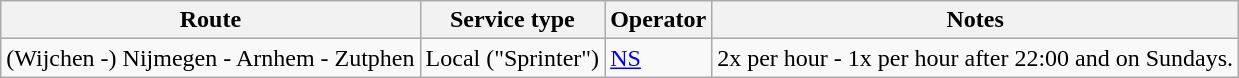<table class="wikitable">
<tr>
<th>Route</th>
<th>Service type</th>
<th>Operator</th>
<th>Notes</th>
</tr>
<tr>
<td>(Wijchen -) Nijmegen - Arnhem - Zutphen</td>
<td>Local ("Sprinter")</td>
<td><a href='#'>NS</a></td>
<td>2x per hour - 1x per hour after 22:00 and on Sundays.</td>
</tr>
</table>
